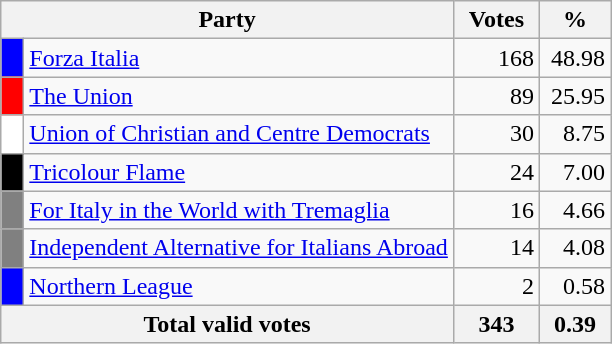<table class="wikitable">
<tr>
<th colspan="2" style="width: 130px">Party</th>
<th style="width: 50px">Votes</th>
<th style="width: 40px">%</th>
</tr>
<tr>
<td style="background-color:blue">  </td>
<td style="text-align: left"><a href='#'>Forza Italia</a></td>
<td style="text-align: right">168</td>
<td style="text-align: right">48.98</td>
</tr>
<tr>
<td style="background-color:red">  </td>
<td style="text-align: left"><a href='#'>The Union</a></td>
<td style="text-align: right">89</td>
<td style="text-align: right">25.95</td>
</tr>
<tr>
<td style="background-color:white">  </td>
<td style="text-align: left"><a href='#'>Union of Christian and Centre Democrats</a></td>
<td align="right">30</td>
<td align="right">8.75</td>
</tr>
<tr>
<td style="background-color:black">  </td>
<td style="text-align: left"><a href='#'>Tricolour Flame</a></td>
<td align="right">24</td>
<td align="right">7.00</td>
</tr>
<tr>
<td style="background-color:grey">  </td>
<td style="text-align: left"><a href='#'>For Italy in the World with Tremaglia</a></td>
<td align="right">16</td>
<td align="right">4.66</td>
</tr>
<tr>
<td style="background-color:grey">  </td>
<td style="text-align: left"><a href='#'>Independent Alternative for Italians Abroad</a></td>
<td align="right">14</td>
<td align="right">4.08</td>
</tr>
<tr>
<td style="background-color:blue">  </td>
<td style="text-align: left"><a href='#'>Northern League</a></td>
<td align="right">2</td>
<td align="right">0.58</td>
</tr>
<tr bgcolor="white">
<th align="right" colspan=2>Total valid votes</th>
<th align="right">343</th>
<th align="right">0.39</th>
</tr>
</table>
